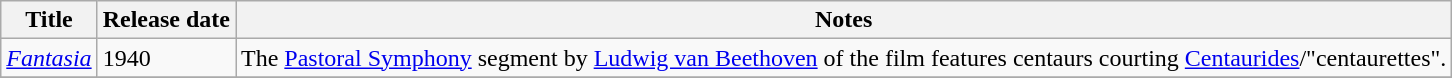<table class="wikitable sortable">
<tr>
<th scope="col">Title</th>
<th scope="col">Release date</th>
<th scope="col" class="unsortable">Notes</th>
</tr>
<tr>
<td><em><a href='#'>Fantasia</a></em></td>
<td>1940</td>
<td>The <a href='#'>Pastoral Symphony</a> segment by <a href='#'>Ludwig van Beethoven</a> of the film features centaurs courting <a href='#'>Centaurides</a>/"centaurettes".</td>
</tr>
<tr>
</tr>
</table>
